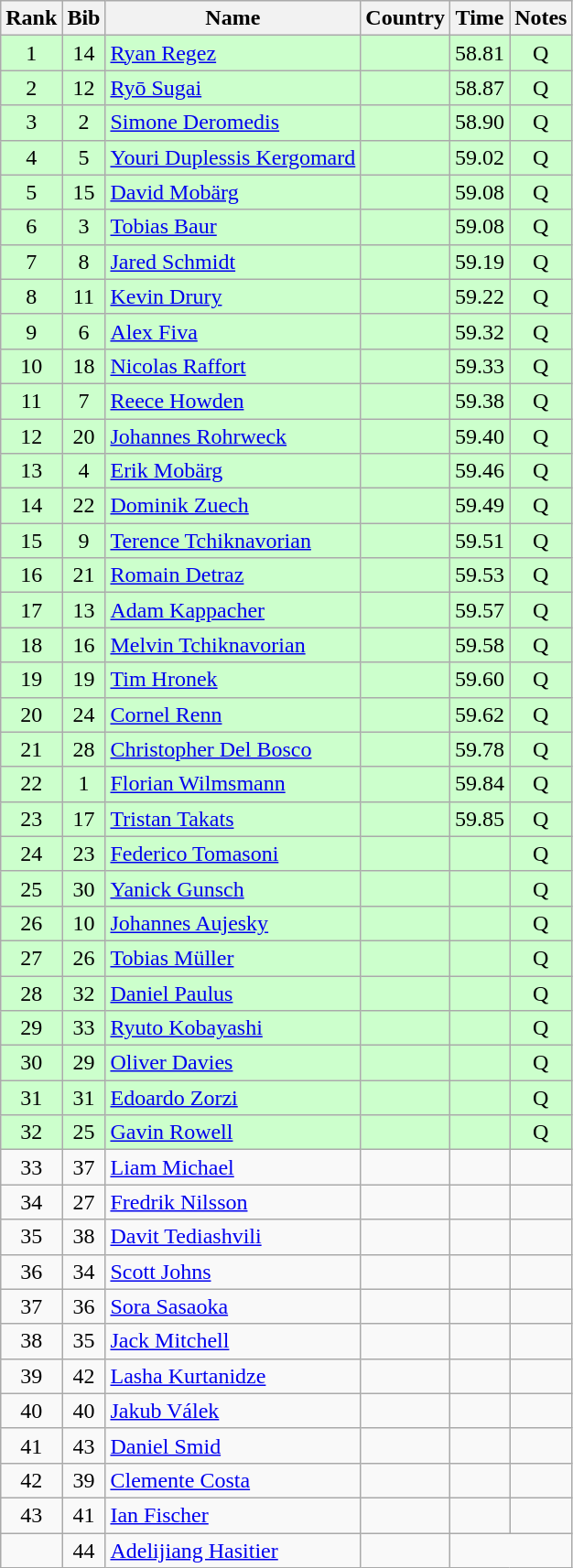<table class="wikitable sortable" style="text-align:center">
<tr>
<th>Rank</th>
<th>Bib</th>
<th>Name</th>
<th>Country</th>
<th>Time</th>
<th>Notes</th>
</tr>
<tr bgcolor=ccffcc>
<td>1</td>
<td>14</td>
<td align=left><a href='#'>Ryan Regez</a></td>
<td align=left></td>
<td>58.81</td>
<td>Q</td>
</tr>
<tr bgcolor=ccffcc>
<td>2</td>
<td>12</td>
<td align=left><a href='#'>Ryō Sugai</a></td>
<td align=left></td>
<td>58.87</td>
<td>Q</td>
</tr>
<tr bgcolor=ccffcc>
<td>3</td>
<td>2</td>
<td align=left><a href='#'>Simone Deromedis</a></td>
<td align=left></td>
<td>58.90</td>
<td>Q</td>
</tr>
<tr bgcolor=ccffcc>
<td>4</td>
<td>5</td>
<td align=left><a href='#'>Youri Duplessis Kergomard</a></td>
<td align=left></td>
<td>59.02</td>
<td>Q</td>
</tr>
<tr bgcolor=ccffcc>
<td>5</td>
<td>15</td>
<td align=left><a href='#'>David Mobärg</a></td>
<td align=left></td>
<td>59.08</td>
<td>Q</td>
</tr>
<tr bgcolor=ccffcc>
<td>6</td>
<td>3</td>
<td align=left><a href='#'>Tobias Baur</a></td>
<td align=left></td>
<td>59.08</td>
<td>Q</td>
</tr>
<tr bgcolor=ccffcc>
<td>7</td>
<td>8</td>
<td align=left><a href='#'>Jared Schmidt</a></td>
<td align=left></td>
<td>59.19</td>
<td>Q</td>
</tr>
<tr bgcolor=ccffcc>
<td>8</td>
<td>11</td>
<td align=left><a href='#'>Kevin Drury</a></td>
<td align=left></td>
<td>59.22</td>
<td>Q</td>
</tr>
<tr bgcolor=ccffcc>
<td>9</td>
<td>6</td>
<td align=left><a href='#'>Alex Fiva</a></td>
<td align=left></td>
<td>59.32</td>
<td>Q</td>
</tr>
<tr bgcolor=ccffcc>
<td>10</td>
<td>18</td>
<td align=left><a href='#'>Nicolas Raffort</a></td>
<td align=left></td>
<td>59.33</td>
<td>Q</td>
</tr>
<tr bgcolor=ccffcc>
<td>11</td>
<td>7</td>
<td align=left><a href='#'>Reece Howden</a></td>
<td align=left></td>
<td>59.38</td>
<td>Q</td>
</tr>
<tr bgcolor=ccffcc>
<td>12</td>
<td>20</td>
<td align=left><a href='#'>Johannes Rohrweck</a></td>
<td align=left></td>
<td>59.40</td>
<td>Q</td>
</tr>
<tr bgcolor=ccffcc>
<td>13</td>
<td>4</td>
<td align=left><a href='#'>Erik Mobärg</a></td>
<td align=left></td>
<td>59.46</td>
<td>Q</td>
</tr>
<tr bgcolor=ccffcc>
<td>14</td>
<td>22</td>
<td align=left><a href='#'>Dominik Zuech</a></td>
<td align=left></td>
<td>59.49</td>
<td>Q</td>
</tr>
<tr bgcolor=ccffcc>
<td>15</td>
<td>9</td>
<td align=left><a href='#'>Terence Tchiknavorian</a></td>
<td align=left></td>
<td>59.51</td>
<td>Q</td>
</tr>
<tr bgcolor=ccffcc>
<td>16</td>
<td>21</td>
<td align=left><a href='#'>Romain Detraz</a></td>
<td align=left></td>
<td>59.53</td>
<td>Q</td>
</tr>
<tr bgcolor=ccffcc>
<td>17</td>
<td>13</td>
<td align=left><a href='#'>Adam Kappacher</a></td>
<td align=left></td>
<td>59.57</td>
<td>Q</td>
</tr>
<tr bgcolor=ccffcc>
<td>18</td>
<td>16</td>
<td align=left><a href='#'>Melvin Tchiknavorian</a></td>
<td align=left></td>
<td>59.58</td>
<td>Q</td>
</tr>
<tr bgcolor=ccffcc>
<td>19</td>
<td>19</td>
<td align=left><a href='#'>Tim Hronek</a></td>
<td align=left></td>
<td>59.60</td>
<td>Q</td>
</tr>
<tr bgcolor=ccffcc>
<td>20</td>
<td>24</td>
<td align=left><a href='#'>Cornel Renn</a></td>
<td align=left></td>
<td>59.62</td>
<td>Q</td>
</tr>
<tr bgcolor=ccffcc>
<td>21</td>
<td>28</td>
<td align=left><a href='#'>Christopher Del Bosco</a></td>
<td align=left></td>
<td>59.78</td>
<td>Q</td>
</tr>
<tr bgcolor=ccffcc>
<td>22</td>
<td>1</td>
<td align=left><a href='#'>Florian Wilmsmann</a></td>
<td align=left></td>
<td>59.84</td>
<td>Q</td>
</tr>
<tr bgcolor=ccffcc>
<td>23</td>
<td>17</td>
<td align=left><a href='#'>Tristan Takats</a></td>
<td align=left></td>
<td>59.85</td>
<td>Q</td>
</tr>
<tr bgcolor=ccffcc>
<td>24</td>
<td>23</td>
<td align=left><a href='#'>Federico Tomasoni</a></td>
<td align=left></td>
<td></td>
<td>Q</td>
</tr>
<tr bgcolor=ccffcc>
<td>25</td>
<td>30</td>
<td align=left><a href='#'>Yanick Gunsch</a></td>
<td align=left></td>
<td></td>
<td>Q</td>
</tr>
<tr bgcolor=ccffcc>
<td>26</td>
<td>10</td>
<td align=left><a href='#'>Johannes Aujesky</a></td>
<td align=left></td>
<td></td>
<td>Q</td>
</tr>
<tr bgcolor=ccffcc>
<td>27</td>
<td>26</td>
<td align=left><a href='#'>Tobias Müller</a></td>
<td align=left></td>
<td></td>
<td>Q</td>
</tr>
<tr bgcolor=ccffcc>
<td>28</td>
<td>32</td>
<td align=left><a href='#'>Daniel Paulus</a></td>
<td align=left></td>
<td></td>
<td>Q</td>
</tr>
<tr bgcolor=ccffcc>
<td>29</td>
<td>33</td>
<td align=left><a href='#'>Ryuto Kobayashi</a></td>
<td align=left></td>
<td></td>
<td>Q</td>
</tr>
<tr bgcolor=ccffcc>
<td>30</td>
<td>29</td>
<td align=left><a href='#'>Oliver Davies</a></td>
<td align=left></td>
<td></td>
<td>Q</td>
</tr>
<tr bgcolor=ccffcc>
<td>31</td>
<td>31</td>
<td align=left><a href='#'>Edoardo Zorzi</a></td>
<td align=left></td>
<td></td>
<td>Q</td>
</tr>
<tr bgcolor=ccffcc>
<td>32</td>
<td>25</td>
<td align=left><a href='#'>Gavin Rowell</a></td>
<td align=left></td>
<td></td>
<td>Q</td>
</tr>
<tr>
<td>33</td>
<td>37</td>
<td align=left><a href='#'>Liam Michael</a></td>
<td align=left></td>
<td></td>
<td></td>
</tr>
<tr>
<td>34</td>
<td>27</td>
<td align=left><a href='#'>Fredrik Nilsson</a></td>
<td align=left></td>
<td></td>
<td></td>
</tr>
<tr>
<td>35</td>
<td>38</td>
<td align=left><a href='#'>Davit Tediashvili</a></td>
<td align=left></td>
<td></td>
<td></td>
</tr>
<tr>
<td>36</td>
<td>34</td>
<td align=left><a href='#'>Scott Johns</a></td>
<td align=left></td>
<td></td>
<td></td>
</tr>
<tr>
<td>37</td>
<td>36</td>
<td align=left><a href='#'>Sora Sasaoka</a></td>
<td align=left></td>
<td></td>
<td></td>
</tr>
<tr>
<td>38</td>
<td>35</td>
<td align=left><a href='#'>Jack Mitchell</a></td>
<td align=left></td>
<td></td>
<td></td>
</tr>
<tr>
<td>39</td>
<td>42</td>
<td align=left><a href='#'>Lasha Kurtanidze</a></td>
<td align=left></td>
<td></td>
<td></td>
</tr>
<tr>
<td>40</td>
<td>40</td>
<td align=left><a href='#'>Jakub Válek</a></td>
<td align=left></td>
<td></td>
<td></td>
</tr>
<tr>
<td>41</td>
<td>43</td>
<td align=left><a href='#'>Daniel Smid</a></td>
<td align=left></td>
<td></td>
<td></td>
</tr>
<tr>
<td>42</td>
<td>39</td>
<td align=left><a href='#'>Clemente Costa</a></td>
<td align=left></td>
<td></td>
<td></td>
</tr>
<tr>
<td>43</td>
<td>41</td>
<td align=left><a href='#'>Ian Fischer</a></td>
<td align=left></td>
<td></td>
<td></td>
</tr>
<tr>
<td></td>
<td>44</td>
<td align=left><a href='#'>Adelijiang Hasitier</a></td>
<td align=left></td>
<td colspan=2></td>
</tr>
</table>
